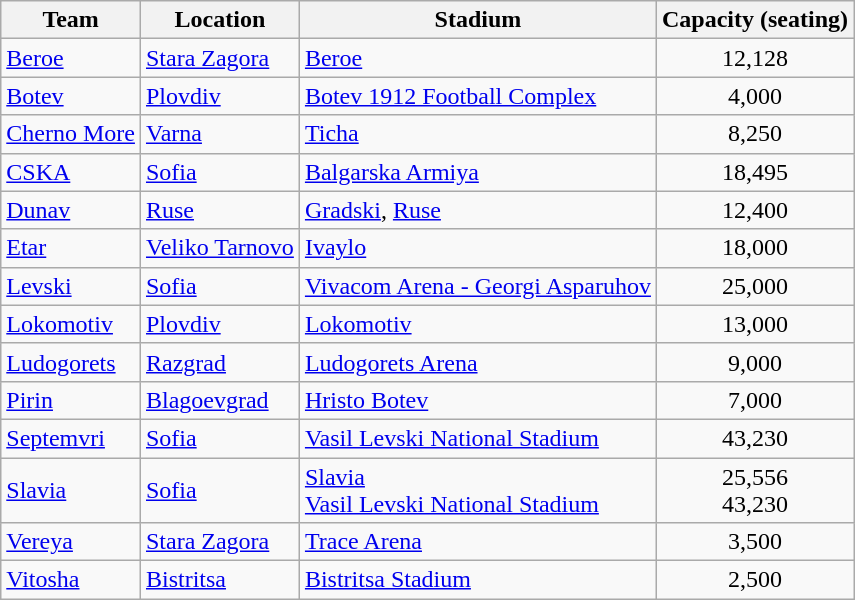<table class="wikitable sortable" style="text-align: left;">
<tr>
<th>Team</th>
<th>Location</th>
<th>Stadium</th>
<th>Capacity (seating)</th>
</tr>
<tr>
<td><a href='#'>Beroe</a></td>
<td><a href='#'>Stara Zagora</a></td>
<td><a href='#'>Beroe</a></td>
<td align="center"> 12,128</td>
</tr>
<tr>
<td><a href='#'>Botev</a></td>
<td><a href='#'>Plovdiv</a></td>
<td><a href='#'>Botev 1912 Football Complex</a></td>
<td align="center"> 4,000</td>
</tr>
<tr>
<td><a href='#'>Cherno More</a></td>
<td><a href='#'>Varna</a></td>
<td><a href='#'>Ticha</a></td>
<td align="center"> 8,250</td>
</tr>
<tr>
<td><a href='#'>CSKA</a></td>
<td><a href='#'>Sofia</a></td>
<td><a href='#'>Balgarska Armiya</a></td>
<td align="center"> 18,495</td>
</tr>
<tr>
<td><a href='#'>Dunav</a></td>
<td><a href='#'>Ruse</a></td>
<td><a href='#'>Gradski</a>, <a href='#'>Ruse</a></td>
<td align="center"> 12,400</td>
</tr>
<tr>
<td><a href='#'>Etar</a></td>
<td><a href='#'>Veliko Tarnovo</a></td>
<td><a href='#'>Ivaylo</a></td>
<td align="center"> 18,000</td>
</tr>
<tr>
<td><a href='#'>Levski</a></td>
<td><a href='#'>Sofia</a></td>
<td><a href='#'>Vivacom Arena - Georgi Asparuhov</a></td>
<td align="center"> 25,000</td>
</tr>
<tr>
<td><a href='#'>Lokomotiv</a></td>
<td><a href='#'>Plovdiv</a></td>
<td><a href='#'>Lokomotiv</a></td>
<td align="center"> 13,000</td>
</tr>
<tr>
<td><a href='#'>Ludogorets</a></td>
<td><a href='#'>Razgrad</a></td>
<td><a href='#'>Ludogorets Arena</a></td>
<td align="center"> 9,000</td>
</tr>
<tr>
<td><a href='#'>Pirin</a></td>
<td><a href='#'>Blagoevgrad</a></td>
<td><a href='#'>Hristo Botev</a></td>
<td align="center"> 7,000</td>
</tr>
<tr>
<td><a href='#'>Septemvri</a></td>
<td><a href='#'>Sofia</a></td>
<td><a href='#'>Vasil Levski National Stadium</a></td>
<td align="center"> 43,230</td>
</tr>
<tr>
<td><a href='#'>Slavia</a></td>
<td><a href='#'>Sofia</a></td>
<td><a href='#'>Slavia</a><br> <a href='#'>Vasil Levski National Stadium</a></td>
<td align="center"> 25,556<br> 43,230</td>
</tr>
<tr>
<td><a href='#'>Vereya</a></td>
<td><a href='#'>Stara Zagora</a></td>
<td><a href='#'>Trace Arena</a></td>
<td align="center"> 3,500</td>
</tr>
<tr>
<td><a href='#'>Vitosha</a></td>
<td><a href='#'>Bistritsa</a></td>
<td><a href='#'>Bistritsa Stadium</a></td>
<td align="center"> 2,500</td>
</tr>
</table>
